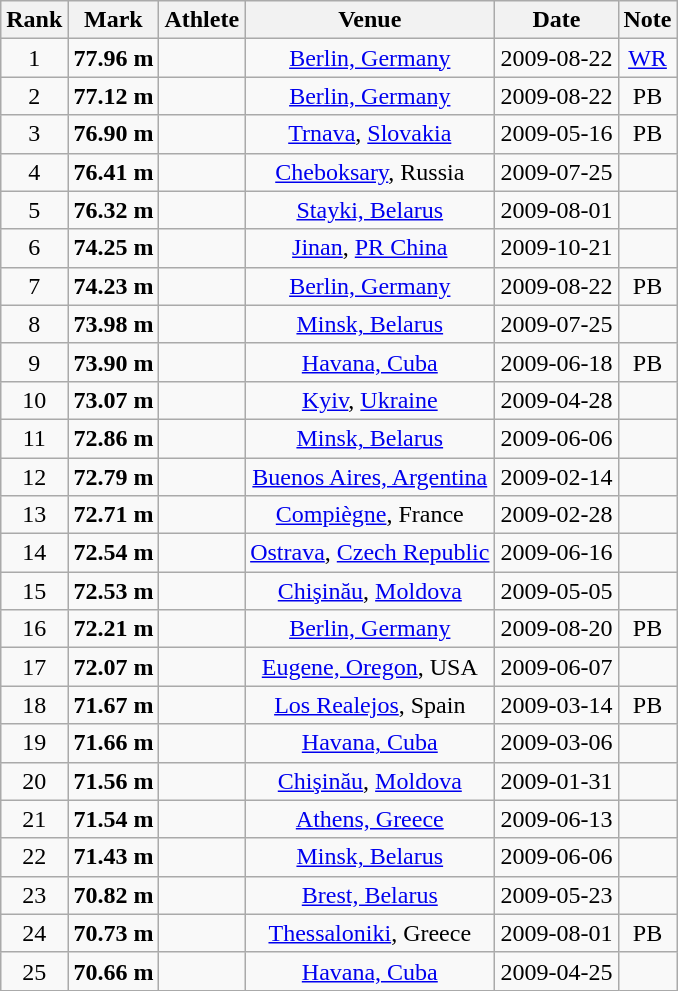<table class="wikitable" style="text-align:center;">
<tr>
<th>Rank</th>
<th>Mark</th>
<th>Athlete</th>
<th>Venue</th>
<th>Date</th>
<th>Note</th>
</tr>
<tr>
<td>1</td>
<td><strong>77.96 m</strong></td>
<td align=left></td>
<td><a href='#'>Berlin, Germany</a></td>
<td>2009-08-22</td>
<td><a href='#'>WR</a></td>
</tr>
<tr>
<td>2</td>
<td><strong>77.12 m</strong></td>
<td align=left></td>
<td><a href='#'>Berlin, Germany</a></td>
<td>2009-08-22</td>
<td>PB</td>
</tr>
<tr>
<td>3</td>
<td><strong>76.90 m</strong></td>
<td align=left></td>
<td><a href='#'>Trnava</a>, <a href='#'>Slovakia</a></td>
<td>2009-05-16</td>
<td>PB</td>
</tr>
<tr>
<td>4</td>
<td><strong>76.41 m</strong></td>
<td align=left></td>
<td><a href='#'>Cheboksary</a>, Russia</td>
<td>2009-07-25</td>
<td></td>
</tr>
<tr>
<td>5</td>
<td><strong>76.32 m</strong></td>
<td align=left></td>
<td><a href='#'>Stayki, Belarus</a></td>
<td>2009-08-01</td>
<td></td>
</tr>
<tr>
<td>6</td>
<td><strong>74.25 m</strong></td>
<td align=left></td>
<td><a href='#'>Jinan</a>, <a href='#'>PR China</a></td>
<td>2009-10-21</td>
<td></td>
</tr>
<tr>
<td>7</td>
<td><strong>74.23 m</strong></td>
<td align=left></td>
<td><a href='#'>Berlin, Germany</a></td>
<td>2009-08-22</td>
<td>PB</td>
</tr>
<tr>
<td>8</td>
<td><strong>73.98 m</strong></td>
<td align=left></td>
<td><a href='#'>Minsk, Belarus</a></td>
<td>2009-07-25</td>
<td></td>
</tr>
<tr>
<td>9</td>
<td><strong>73.90 m</strong></td>
<td align=left></td>
<td><a href='#'>Havana, Cuba</a></td>
<td>2009-06-18</td>
<td>PB</td>
</tr>
<tr>
<td>10</td>
<td><strong>73.07 m</strong></td>
<td align=left></td>
<td><a href='#'>Kyiv</a>, <a href='#'>Ukraine</a></td>
<td>2009-04-28</td>
<td></td>
</tr>
<tr>
<td>11</td>
<td><strong>72.86 m</strong></td>
<td align=left></td>
<td><a href='#'>Minsk, Belarus</a></td>
<td>2009-06-06</td>
<td></td>
</tr>
<tr>
<td>12</td>
<td><strong>72.79 m</strong></td>
<td align=left></td>
<td><a href='#'>Buenos Aires, Argentina</a></td>
<td>2009-02-14</td>
<td></td>
</tr>
<tr>
<td>13</td>
<td><strong>72.71 m</strong></td>
<td align=left></td>
<td><a href='#'>Compiègne</a>, France</td>
<td>2009-02-28</td>
<td></td>
</tr>
<tr>
<td>14</td>
<td><strong>72.54 m</strong></td>
<td align=left></td>
<td><a href='#'>Ostrava</a>, <a href='#'>Czech Republic</a></td>
<td>2009-06-16</td>
<td></td>
</tr>
<tr>
<td>15</td>
<td><strong>72.53 m</strong></td>
<td align=left></td>
<td><a href='#'>Chişinău</a>, <a href='#'>Moldova</a></td>
<td>2009-05-05</td>
<td></td>
</tr>
<tr>
<td>16</td>
<td><strong>72.21 m</strong></td>
<td align=left></td>
<td><a href='#'>Berlin, Germany</a></td>
<td>2009-08-20</td>
<td>PB</td>
</tr>
<tr>
<td>17</td>
<td><strong>72.07 m</strong></td>
<td align=left></td>
<td><a href='#'>Eugene, Oregon</a>, USA</td>
<td>2009-06-07</td>
<td></td>
</tr>
<tr>
<td>18</td>
<td><strong>71.67 m</strong></td>
<td align=left></td>
<td><a href='#'>Los Realejos</a>, Spain</td>
<td>2009-03-14</td>
<td>PB</td>
</tr>
<tr>
<td>19</td>
<td><strong>71.66 m</strong></td>
<td align=left></td>
<td><a href='#'>Havana, Cuba</a></td>
<td>2009-03-06</td>
<td></td>
</tr>
<tr>
<td>20</td>
<td><strong>71.56 m</strong></td>
<td align=left></td>
<td><a href='#'>Chişinău</a>, <a href='#'>Moldova</a></td>
<td>2009-01-31</td>
<td></td>
</tr>
<tr>
<td>21</td>
<td><strong>71.54 m</strong></td>
<td align=left></td>
<td><a href='#'>Athens, Greece</a></td>
<td>2009-06-13</td>
<td></td>
</tr>
<tr>
<td>22</td>
<td><strong>71.43 m</strong></td>
<td align=left></td>
<td><a href='#'>Minsk, Belarus</a></td>
<td>2009-06-06</td>
<td></td>
</tr>
<tr>
<td>23</td>
<td><strong>70.82 m</strong></td>
<td align=left></td>
<td><a href='#'>Brest, Belarus</a></td>
<td>2009-05-23</td>
<td></td>
</tr>
<tr>
<td>24</td>
<td><strong>70.73 m</strong></td>
<td align=left></td>
<td><a href='#'>Thessaloniki</a>, Greece</td>
<td>2009-08-01</td>
<td>PB</td>
</tr>
<tr>
<td>25</td>
<td><strong>70.66 m</strong></td>
<td align=left></td>
<td><a href='#'>Havana, Cuba</a></td>
<td>2009-04-25</td>
<td></td>
</tr>
</table>
